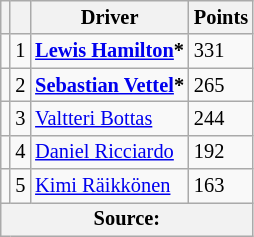<table class="wikitable" style="font-size: 85%;">
<tr>
<th></th>
<th></th>
<th>Driver</th>
<th>Points</th>
</tr>
<tr>
<td align="left"></td>
<td align="center">1</td>
<td> <strong><a href='#'>Lewis Hamilton</a>*</strong></td>
<td align="left">331</td>
</tr>
<tr>
<td align="left"></td>
<td align="center">2</td>
<td> <strong><a href='#'>Sebastian Vettel</a>*</strong></td>
<td align="left">265</td>
</tr>
<tr>
<td align="left"></td>
<td align="center">3</td>
<td> <a href='#'>Valtteri Bottas</a></td>
<td align="left">244</td>
</tr>
<tr>
<td align="left"></td>
<td align="center">4</td>
<td> <a href='#'>Daniel Ricciardo</a></td>
<td align="left">192</td>
</tr>
<tr>
<td align="left"></td>
<td align="center">5</td>
<td> <a href='#'>Kimi Räikkönen</a></td>
<td align="left">163</td>
</tr>
<tr>
<th colspan=4>Source:</th>
</tr>
</table>
